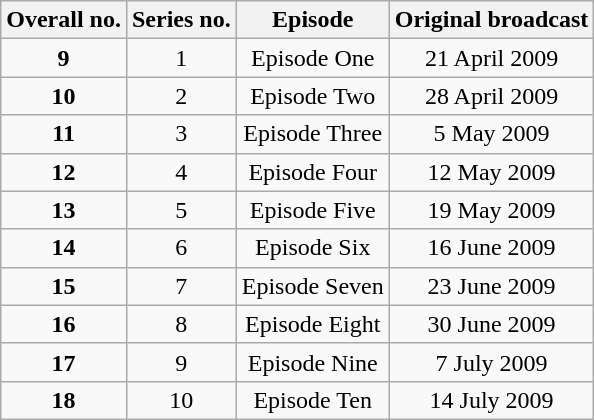<table class="wikitable" style="text-align:center;">
<tr>
<th>Overall no.</th>
<th>Series no.</th>
<th>Episode</th>
<th>Original broadcast</th>
</tr>
<tr>
<td><strong>9</strong></td>
<td>1</td>
<td>Episode One</td>
<td>21 April 2009</td>
</tr>
<tr>
<td><strong>10</strong></td>
<td>2</td>
<td>Episode Two</td>
<td>28 April 2009</td>
</tr>
<tr>
<td><strong>11</strong></td>
<td>3</td>
<td>Episode Three</td>
<td>5 May 2009</td>
</tr>
<tr>
<td><strong>12</strong></td>
<td>4</td>
<td>Episode Four</td>
<td>12 May 2009</td>
</tr>
<tr>
<td><strong>13</strong></td>
<td>5</td>
<td>Episode Five</td>
<td>19 May 2009</td>
</tr>
<tr>
<td><strong>14</strong></td>
<td>6</td>
<td>Episode Six</td>
<td>16 June 2009</td>
</tr>
<tr>
<td><strong>15</strong></td>
<td>7</td>
<td>Episode Seven</td>
<td>23 June 2009</td>
</tr>
<tr>
<td><strong>16</strong></td>
<td>8</td>
<td>Episode Eight</td>
<td>30 June 2009</td>
</tr>
<tr>
<td><strong>17</strong></td>
<td>9</td>
<td>Episode Nine</td>
<td>7 July 2009</td>
</tr>
<tr>
<td><strong>18</strong></td>
<td>10</td>
<td>Episode Ten</td>
<td>14 July 2009</td>
</tr>
</table>
